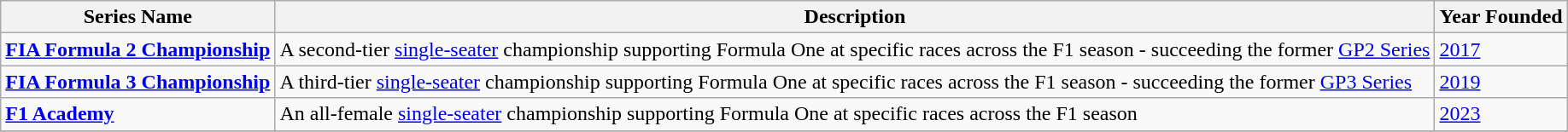<table class="wikitable">
<tr>
<th>Series Name</th>
<th>Description</th>
<th>Year Founded</th>
</tr>
<tr>
<td><strong><a href='#'>FIA Formula 2 Championship</a></strong></td>
<td>A second-tier <a href='#'>single-seater</a> championship supporting Formula One at specific races across the F1 season - succeeding the former <a href='#'>GP2 Series</a></td>
<td><a href='#'>2017</a></td>
</tr>
<tr>
<td><strong><a href='#'>FIA Formula 3 Championship</a></strong></td>
<td>A third-tier <a href='#'>single-seater</a> championship supporting Formula One at specific races across the F1 season - succeeding the former <a href='#'>GP3 Series</a></td>
<td><a href='#'>2019</a></td>
</tr>
<tr>
<td><strong><a href='#'>F1 Academy</a></strong></td>
<td>An all-female <a href='#'>single-seater</a> championship supporting Formula One at specific races across the F1 season</td>
<td><a href='#'>2023</a></td>
</tr>
<tr>
</tr>
</table>
